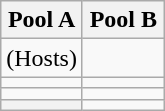<table class="wikitable">
<tr>
<th width=50%>Pool A</th>
<th width=50%>Pool B</th>
</tr>
<tr>
<td> (Hosts)</td>
<td></td>
</tr>
<tr>
<td></td>
<td></td>
</tr>
<tr>
<td></td>
<td></td>
</tr>
<tr>
<th></th>
<td></td>
</tr>
</table>
